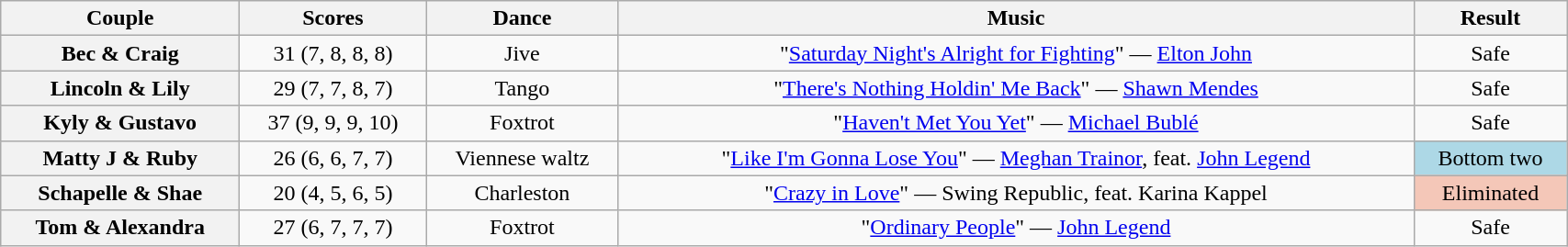<table class="wikitable sortable" style="text-align:center; width: 90%">
<tr>
<th scope="col">Couple</th>
<th scope="col">Scores</th>
<th scope="col" class="unsortable">Dance</th>
<th scope="col" class="unsortable">Music</th>
<th scope="col" class="unsortable">Result</th>
</tr>
<tr>
<th scope="row">Bec & Craig</th>
<td>31 (7, 8, 8, 8)</td>
<td>Jive</td>
<td>"<a href='#'>Saturday Night's Alright for Fighting</a>" — <a href='#'>Elton John</a></td>
<td>Safe</td>
</tr>
<tr>
<th scope="row">Lincoln & Lily</th>
<td>29 (7, 7, 8, 7)</td>
<td>Tango</td>
<td>"<a href='#'>There's Nothing Holdin' Me Back</a>" — <a href='#'>Shawn Mendes</a></td>
<td>Safe</td>
</tr>
<tr>
<th scope="row">Kyly & Gustavo</th>
<td>37 (9, 9, 9, 10)</td>
<td>Foxtrot</td>
<td>"<a href='#'>Haven't Met You Yet</a>" — <a href='#'>Michael Bublé</a></td>
<td>Safe</td>
</tr>
<tr>
<th scope="row">Matty J & Ruby</th>
<td>26 (6, 6, 7, 7)</td>
<td>Viennese waltz</td>
<td>"<a href='#'>Like I'm Gonna Lose You</a>" — <a href='#'>Meghan Trainor</a>, feat. <a href='#'>John Legend</a></td>
<td bgcolor="lightblue">Bottom two</td>
</tr>
<tr>
<th scope="row">Schapelle & Shae</th>
<td>20 (4, 5, 6, 5)</td>
<td>Charleston</td>
<td>"<a href='#'>Crazy in Love</a>" — Swing Republic, feat. Karina Kappel</td>
<td bgcolor="f4c7b8">Eliminated</td>
</tr>
<tr>
<th scope="row">Tom & Alexandra</th>
<td>27 (6, 7, 7, 7)</td>
<td>Foxtrot</td>
<td>"<a href='#'>Ordinary People</a>" — <a href='#'>John Legend</a></td>
<td>Safe</td>
</tr>
</table>
